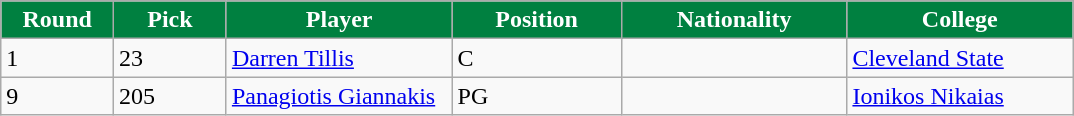<table class="wikitable sortable sortable">
<tr>
<th style="background:#008040; color:white" width="10%">Round</th>
<th style="background:#008040; color:white" width="10%">Pick</th>
<th style="background:#008040; color:white" width="20%">Player</th>
<th style="background:#008040; color:white" width="15%">Position</th>
<th style="background:#008040; color:white" width="20%">Nationality</th>
<th style="background:#008040; color:white" width="20%">College</th>
</tr>
<tr>
<td>1</td>
<td>23</td>
<td><a href='#'>Darren Tillis</a></td>
<td>C</td>
<td></td>
<td><a href='#'>Cleveland State</a></td>
</tr>
<tr>
<td>9</td>
<td>205</td>
<td><a href='#'>Panagiotis Giannakis</a></td>
<td>PG</td>
<td></td>
<td><a href='#'>Ionikos Nikaias</a></td>
</tr>
</table>
